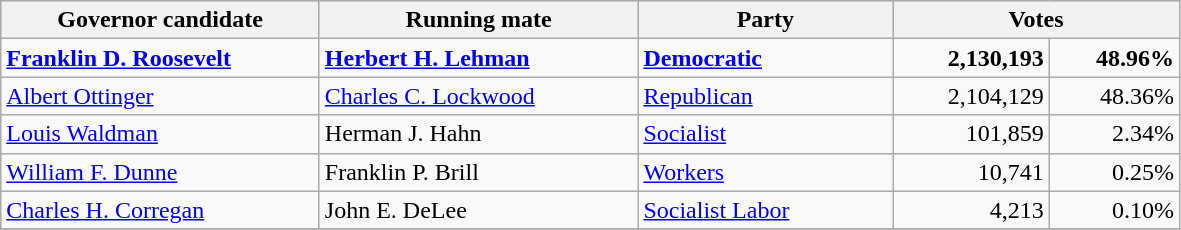<table class=wikitable>
<tr bgcolor=lightgrey>
<th width="20%">Governor candidate</th>
<th width="20%">Running mate</th>
<th width="16%">Party</th>
<th width="18%" colspan="2">Votes</th>
</tr>
<tr>
<td><strong><a href='#'>Franklin D. Roosevelt</a></strong></td>
<td><strong><a href='#'>Herbert H. Lehman</a></strong></td>
<td><strong><a href='#'>Democratic</a></strong></td>
<td align="right"><strong>2,130,193</strong></td>
<td align="right"><strong>48.96%</strong></td>
</tr>
<tr>
<td><a href='#'>Albert Ottinger</a></td>
<td><a href='#'>Charles C. Lockwood</a></td>
<td><a href='#'>Republican</a></td>
<td align="right">2,104,129</td>
<td align="right">48.36%</td>
</tr>
<tr>
<td><a href='#'>Louis Waldman</a></td>
<td>Herman J. Hahn</td>
<td><a href='#'>Socialist</a></td>
<td align="right">101,859</td>
<td align="right">2.34%</td>
</tr>
<tr>
<td><a href='#'>William F. Dunne</a></td>
<td>Franklin P. Brill</td>
<td><a href='#'>Workers</a></td>
<td align="right">10,741</td>
<td align="right">0.25%</td>
</tr>
<tr>
<td><a href='#'>Charles H. Corregan</a></td>
<td>John E. DeLee</td>
<td><a href='#'>Socialist Labor</a></td>
<td align="right">4,213</td>
<td align="right">0.10%</td>
</tr>
<tr>
</tr>
</table>
